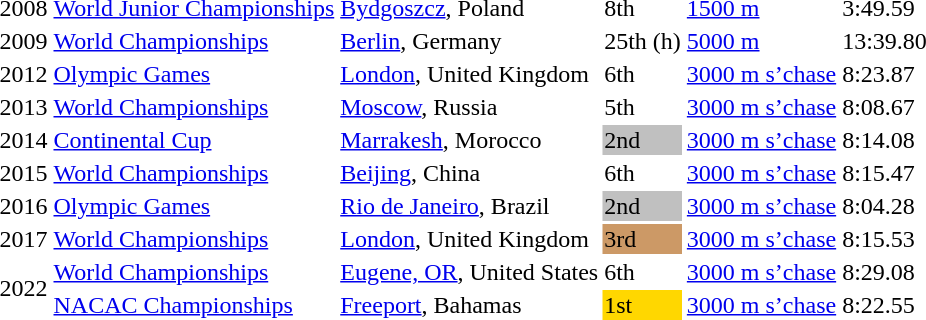<table>
<tr>
<td>2008</td>
<td><a href='#'>World Junior Championships</a></td>
<td><a href='#'>Bydgoszcz</a>, Poland</td>
<td>8th</td>
<td><a href='#'>1500 m</a></td>
<td>3:49.59</td>
</tr>
<tr>
<td>2009</td>
<td><a href='#'>World Championships</a></td>
<td><a href='#'>Berlin</a>, Germany</td>
<td>25th (h)</td>
<td><a href='#'>5000 m</a></td>
<td>13:39.80</td>
</tr>
<tr>
<td>2012</td>
<td><a href='#'>Olympic Games</a></td>
<td><a href='#'>London</a>, United Kingdom</td>
<td>6th</td>
<td><a href='#'>3000 m s’chase</a></td>
<td>8:23.87</td>
</tr>
<tr>
<td>2013</td>
<td><a href='#'>World Championships</a></td>
<td><a href='#'>Moscow</a>, Russia</td>
<td>5th</td>
<td><a href='#'>3000 m s’chase</a></td>
<td>8:08.67</td>
</tr>
<tr>
<td>2014</td>
<td><a href='#'>Continental Cup</a></td>
<td><a href='#'>Marrakesh</a>, Morocco</td>
<td bgcolor=silver>2nd</td>
<td><a href='#'>3000 m s’chase</a></td>
<td>8:14.08</td>
</tr>
<tr>
<td>2015</td>
<td><a href='#'>World Championships</a></td>
<td><a href='#'>Beijing</a>, China</td>
<td>6th</td>
<td><a href='#'>3000 m s’chase</a></td>
<td>8:15.47</td>
</tr>
<tr>
<td>2016</td>
<td><a href='#'>Olympic Games</a></td>
<td><a href='#'>Rio de Janeiro</a>, Brazil</td>
<td bgcolor=silver>2nd</td>
<td><a href='#'>3000 m s’chase</a></td>
<td>8:04.28</td>
</tr>
<tr>
<td>2017</td>
<td><a href='#'>World Championships</a></td>
<td><a href='#'>London</a>, United Kingdom</td>
<td bgcolor=cc9966>3rd</td>
<td><a href='#'>3000 m s’chase</a></td>
<td>8:15.53</td>
</tr>
<tr>
<td rowspan=2>2022</td>
<td><a href='#'>World Championships</a></td>
<td><a href='#'>Eugene, OR</a>, United States</td>
<td>6th</td>
<td><a href='#'>3000 m s’chase</a></td>
<td>8:29.08</td>
</tr>
<tr>
<td><a href='#'>NACAC Championships</a></td>
<td><a href='#'>Freeport</a>, Bahamas</td>
<td bgcolor=gold>1st</td>
<td><a href='#'>3000 m s’chase</a></td>
<td>8:22.55</td>
</tr>
</table>
